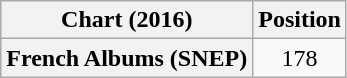<table class="wikitable plainrowheaders"  style="text-align:center">
<tr>
<th>Chart (2016)</th>
<th>Position</th>
</tr>
<tr>
<th scope="row">French Albums (SNEP)</th>
<td align="center">178</td>
</tr>
</table>
